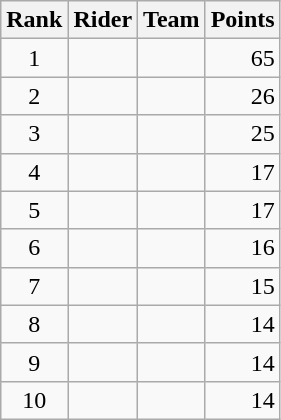<table class="wikitable">
<tr>
<th scope="col">Rank</th>
<th scope="col">Rider</th>
<th scope="col">Team</th>
<th scope="col">Points</th>
</tr>
<tr>
<td style="text-align:center;">1</td>
<td> </td>
<td></td>
<td style="text-align:right;">65</td>
</tr>
<tr>
<td style="text-align:center;">2</td>
<td> </td>
<td></td>
<td style="text-align:right;">26</td>
</tr>
<tr>
<td style="text-align:center;">3</td>
<td></td>
<td></td>
<td style="text-align:right;">25</td>
</tr>
<tr>
<td style="text-align:center;">4</td>
<td></td>
<td></td>
<td style="text-align:right;">17</td>
</tr>
<tr>
<td style="text-align:center;">5</td>
<td></td>
<td></td>
<td style="text-align:right;">17</td>
</tr>
<tr>
<td style="text-align:center;">6</td>
<td></td>
<td></td>
<td style="text-align:right;">16</td>
</tr>
<tr>
<td style="text-align:center;">7</td>
<td></td>
<td></td>
<td style="text-align:right;">15</td>
</tr>
<tr>
<td style="text-align:center;">8</td>
<td></td>
<td></td>
<td style="text-align:right;">14</td>
</tr>
<tr>
<td style="text-align:center;">9</td>
<td></td>
<td></td>
<td style="text-align:right;">14</td>
</tr>
<tr>
<td style="text-align:center;">10</td>
<td></td>
<td></td>
<td style="text-align:right;">14</td>
</tr>
</table>
